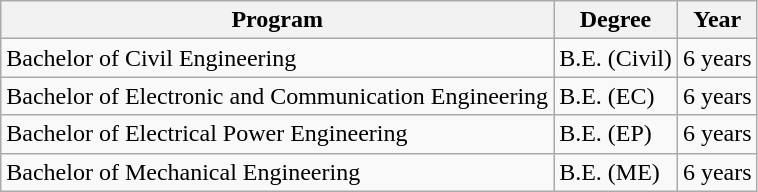<table class="wikitable">
<tr>
<th>Program</th>
<th>Degree</th>
<th>Year</th>
</tr>
<tr>
<td>Bachelor of Civil Engineering</td>
<td>B.E. (Civil)</td>
<td>6 years</td>
</tr>
<tr>
<td>Bachelor of Electronic and Communication Engineering</td>
<td>B.E. (EC)</td>
<td>6 years</td>
</tr>
<tr>
<td>Bachelor of Electrical Power Engineering</td>
<td>B.E. (EP)</td>
<td>6 years</td>
</tr>
<tr>
<td>Bachelor of Mechanical Engineering</td>
<td>B.E. (ME)</td>
<td>6 years</td>
</tr>
</table>
